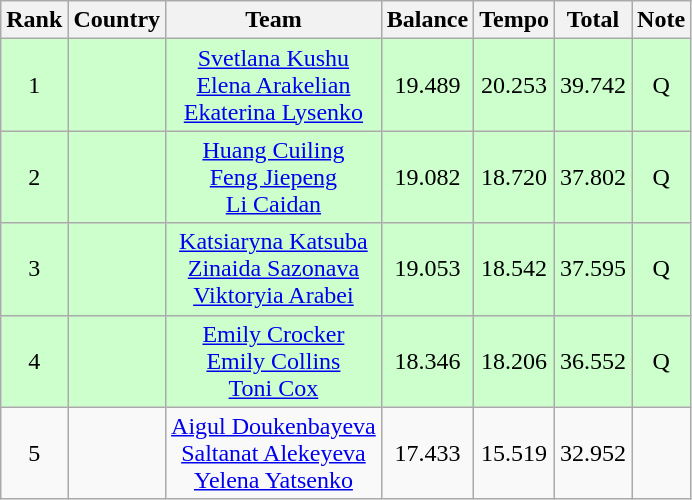<table class="wikitable sortable" style="text-align:center">
<tr>
<th scope=col>Rank</th>
<th scope=col>Country</th>
<th scope=col>Team</th>
<th scope=col>Balance</th>
<th scope=col>Tempo</th>
<th scope=col>Total</th>
<th>Note</th>
</tr>
<tr bgcolor=ccffcc>
<td>1</td>
<td align=left></td>
<td><a href='#'>Svetlana Kushu</a><br><a href='#'>Elena Arakelian</a><br><a href='#'>Ekaterina Lysenko</a></td>
<td>19.489</td>
<td>20.253</td>
<td>39.742</td>
<td>Q</td>
</tr>
<tr bgcolor=ccffcc>
<td>2</td>
<td align=left></td>
<td><a href='#'>Huang Cuiling</a><br><a href='#'>Feng Jiepeng</a><br><a href='#'>Li Caidan</a></td>
<td>19.082</td>
<td>18.720</td>
<td>37.802</td>
<td>Q</td>
</tr>
<tr bgcolor=ccffcc>
<td>3</td>
<td align=left></td>
<td><a href='#'>Katsiaryna Katsuba</a><br><a href='#'>Zinaida Sazonava</a><br><a href='#'>Viktoryia Arabei</a></td>
<td>19.053</td>
<td>18.542</td>
<td>37.595</td>
<td>Q</td>
</tr>
<tr bgcolor=ccffcc>
<td>4</td>
<td align=left></td>
<td><a href='#'>Emily Crocker</a><br><a href='#'>Emily Collins</a><br><a href='#'>Toni Cox</a></td>
<td>18.346</td>
<td>18.206</td>
<td>36.552</td>
<td>Q</td>
</tr>
<tr>
<td>5</td>
<td align=left></td>
<td><a href='#'>Aigul Doukenbayeva</a><br><a href='#'>Saltanat Alekeyeva</a><br><a href='#'>Yelena Yatsenko</a></td>
<td>17.433</td>
<td>15.519</td>
<td>32.952</td>
<td></td>
</tr>
</table>
